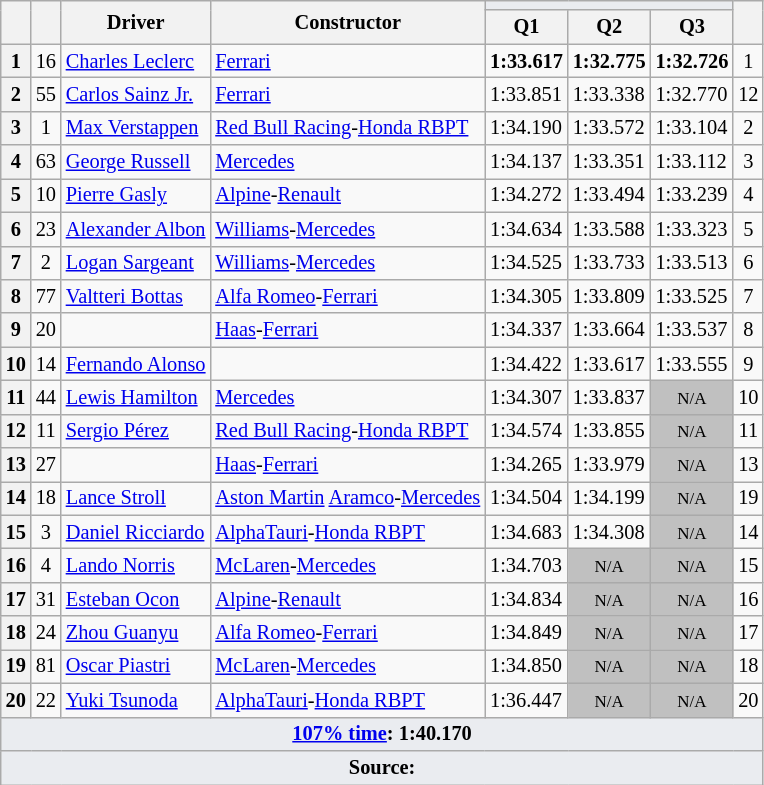<table class="wikitable sortable" style="font-size: 85%;">
<tr>
<th rowspan="2"></th>
<th rowspan="2"></th>
<th rowspan="2">Driver</th>
<th rowspan="2">Constructor</th>
<th colspan="3" style="background:#eaecf0; text-align:center;"></th>
<th rowspan="2"></th>
</tr>
<tr>
<th scope="col">Q1</th>
<th scope="col">Q2</th>
<th scope="col">Q3</th>
</tr>
<tr>
<th scope="row">1</th>
<td align="center">16</td>
<td data-sort-value="lec"> <a href='#'>Charles Leclerc</a></td>
<td><a href='#'>Ferrari</a></td>
<td><strong>1:33.617</strong></td>
<td><strong>1:32.775</strong></td>
<td><strong>1:32.726</strong></td>
<td align="center">1</td>
</tr>
<tr>
<th scope="row">2</th>
<td align="center">55</td>
<td data-sort-value="sai"> <a href='#'>Carlos Sainz Jr.</a></td>
<td><a href='#'>Ferrari</a></td>
<td>1:33.851</td>
<td>1:33.338</td>
<td>1:32.770</td>
<td align="center">12</td>
</tr>
<tr>
<th scope="row">3</th>
<td align="center">1</td>
<td data-sort-value="ver"> <a href='#'>Max Verstappen</a></td>
<td><a href='#'>Red Bull Racing</a>-<a href='#'>Honda RBPT</a></td>
<td>1:34.190</td>
<td>1:33.572</td>
<td>1:33.104</td>
<td align="center">2</td>
</tr>
<tr>
<th scope="row">4</th>
<td align="center">63</td>
<td data-sort-value="rus"> <a href='#'>George Russell</a></td>
<td><a href='#'>Mercedes</a></td>
<td>1:34.137</td>
<td>1:33.351</td>
<td>1:33.112</td>
<td align="center">3</td>
</tr>
<tr>
<th scope="row">5</th>
<td align="center">10</td>
<td data-sort-value="gas"> <a href='#'>Pierre Gasly</a></td>
<td><a href='#'>Alpine</a>-<a href='#'>Renault</a></td>
<td>1:34.272</td>
<td>1:33.494</td>
<td>1:33.239</td>
<td align="center">4</td>
</tr>
<tr>
<th scope="row">6</th>
<td align="center">23</td>
<td data-sort-value="alb"> <a href='#'>Alexander Albon</a></td>
<td><a href='#'>Williams</a>-<a href='#'>Mercedes</a></td>
<td>1:34.634</td>
<td>1:33.588</td>
<td>1:33.323</td>
<td align="center">5</td>
</tr>
<tr>
<th scope="row">7</th>
<td align="center">2</td>
<td data-sort-value="sar"> <a href='#'>Logan Sargeant</a></td>
<td><a href='#'>Williams</a>-<a href='#'>Mercedes</a></td>
<td>1:34.525</td>
<td>1:33.733</td>
<td>1:33.513</td>
<td align="center">6</td>
</tr>
<tr>
<th scope="row">8</th>
<td align="center">77</td>
<td data-sort-value="bot"> <a href='#'>Valtteri Bottas</a></td>
<td><a href='#'>Alfa Romeo</a>-<a href='#'>Ferrari</a></td>
<td>1:34.305</td>
<td>1:33.809</td>
<td>1:33.525</td>
<td align="center">7</td>
</tr>
<tr>
<th scope="row">9</th>
<td align="center">20</td>
<td data-sort-value="mag"></td>
<td><a href='#'>Haas</a>-<a href='#'>Ferrari</a></td>
<td>1:34.337</td>
<td>1:33.664</td>
<td>1:33.537</td>
<td align="center">8</td>
</tr>
<tr>
<th scope="row">10</th>
<td align="center">14</td>
<td data-sort-value="alo"> <a href='#'>Fernando Alonso</a></td>
<td></td>
<td>1:34.422</td>
<td>1:33.617</td>
<td>1:33.555</td>
<td align="center">9</td>
</tr>
<tr>
<th scope="row">11</th>
<td align="center">44</td>
<td data-sort-value="ham"> <a href='#'>Lewis Hamilton</a></td>
<td><a href='#'>Mercedes</a></td>
<td>1:34.307</td>
<td>1:33.837</td>
<td data-sort-value="14" align="center" style="background: silver"><small>N/A</small></td>
<td align="center">10</td>
</tr>
<tr>
<th scope="row">12</th>
<td align="center">11</td>
<td data-sort-value="per"> <a href='#'>Sergio Pérez</a></td>
<td><a href='#'>Red Bull Racing</a>-<a href='#'>Honda RBPT</a></td>
<td>1:34.574</td>
<td>1:33.855</td>
<td data-sort-value="14" align="center" style="background: silver"><small>N/A</small></td>
<td align="center">11</td>
</tr>
<tr>
<th scope="row">13</th>
<td align="center">27</td>
<td data-sort-value="hul"></td>
<td><a href='#'>Haas</a>-<a href='#'>Ferrari</a></td>
<td>1:34.265</td>
<td>1:33.979</td>
<td data-sort-value="20" align="center" style="background: silver"><small>N/A</small></td>
<td align="center">13</td>
</tr>
<tr>
<th scope="row">14</th>
<td align="center">18</td>
<td data-sort-value="str"> <a href='#'>Lance Stroll</a></td>
<td><a href='#'>Aston Martin</a> <a href='#'>Aramco</a>-<a href='#'>Mercedes</a></td>
<td>1:34.504</td>
<td>1:34.199</td>
<td data-sort-value="14" align="center" style="background: silver"><small>N/A</small></td>
<td align="center">19</td>
</tr>
<tr>
<th scope="row">15</th>
<td align="center">3</td>
<td data-sort-value="ric"> <a href='#'>Daniel Ricciardo</a></td>
<td><a href='#'>AlphaTauri</a>-<a href='#'>Honda RBPT</a></td>
<td>1:34.683</td>
<td>1:34.308</td>
<td data-sort-value="14" align="center" style="background: silver"><small>N/A</small></td>
<td align="center">14</td>
</tr>
<tr>
<th scope="row">16</th>
<td align="center">4</td>
<td data-sort-value="nor"> <a href='#'>Lando Norris</a></td>
<td><a href='#'>McLaren</a>-<a href='#'>Mercedes</a></td>
<td>1:34.703</td>
<td data-sort-value="14" align="center" style="background: silver"><small>N/A</small></td>
<td data-sort-value="14" align="center" style="background: silver"><small>N/A</small></td>
<td align="center">15</td>
</tr>
<tr>
<th scope="row">17</th>
<td align="center">31</td>
<td data-sort-value="oco"> <a href='#'>Esteban Ocon</a></td>
<td><a href='#'>Alpine</a>-<a href='#'>Renault</a></td>
<td>1:34.834</td>
<td data-sort-value="14" align="center" style="background: silver"><small>N/A</small></td>
<td data-sort-value="14" align="center" style="background: silver"><small>N/A</small></td>
<td align="center">16</td>
</tr>
<tr>
<th scope="row">18</th>
<td align="center">24</td>
<td data-sort-value="zho"> <a href='#'>Zhou Guanyu</a></td>
<td><a href='#'>Alfa Romeo</a>-<a href='#'>Ferrari</a></td>
<td>1:34.849</td>
<td data-sort-value="18" align="center" style="background: silver"><small>N/A</small></td>
<td data-sort-value="18" align="center" style="background: silver"><small>N/A</small></td>
<td align="center">17</td>
</tr>
<tr>
<th scope="row">19</th>
<td align="center">81</td>
<td data-sort-value="pia"> <a href='#'>Oscar Piastri</a></td>
<td><a href='#'>McLaren</a>-<a href='#'>Mercedes</a></td>
<td>1:34.850</td>
<td data-sort-value="14" align="center" style="background: silver"><small>N/A</small></td>
<td data-sort-value="14" align="center" style="background: silver"><small>N/A</small></td>
<td align="center">18</td>
</tr>
<tr>
<th scope="row">20</th>
<td align="center">22</td>
<td data-sort-value="tsu"> <a href='#'>Yuki Tsunoda</a></td>
<td><a href='#'>AlphaTauri</a>-<a href='#'>Honda RBPT</a></td>
<td>1:36.447</td>
<td data-sort-value="14" align="center" style="background: silver"><small>N/A</small></td>
<td data-sort-value="14" align="center" style="background: silver"><small>N/A</small></td>
<td align="center">20</td>
</tr>
<tr class="sortbottom">
<td colspan="8" style="background-color:#eaecf0;text-align:center"><strong><a href='#'>107% time</a>: 1:40.170</strong></td>
</tr>
<tr class="sortbottom">
<td colspan="8" style="background-color:#eaecf0;text-align:center"><strong>Source:</strong></td>
</tr>
</table>
